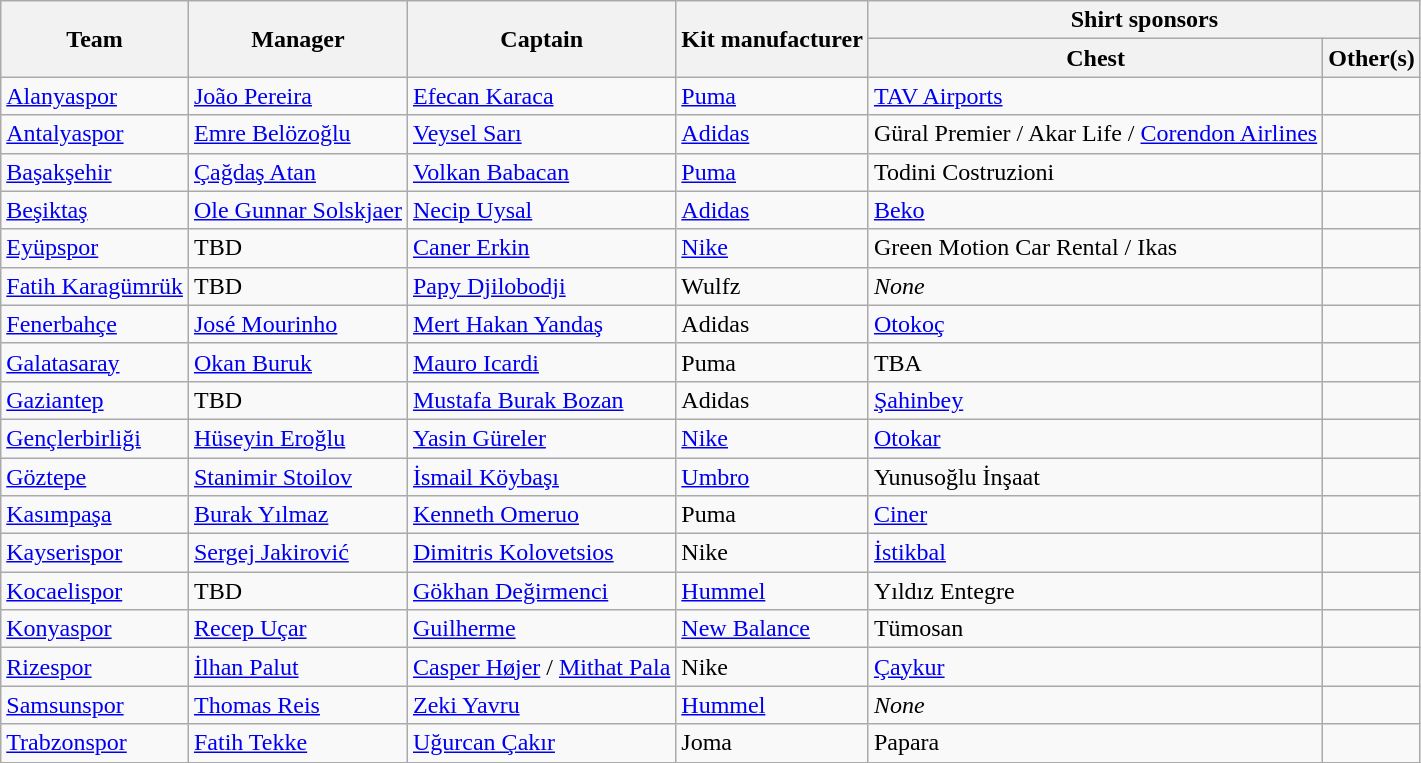<table class="wikitable sortable" style="text-align: left;">
<tr>
<th rowspan="2">Team</th>
<th rowspan="2">Manager</th>
<th rowspan="2">Captain</th>
<th rowspan="2">Kit manufacturer</th>
<th colspan="2">Shirt sponsors</th>
</tr>
<tr>
<th>Chest</th>
<th>Other(s)</th>
</tr>
<tr>
<td><a href='#'>Alanyaspor</a></td>
<td> <a href='#'>João Pereira</a></td>
<td> <a href='#'>Efecan Karaca</a></td>
<td><a href='#'>Puma</a></td>
<td><a href='#'>TAV Airports</a></td>
<td></td>
</tr>
<tr>
<td><a href='#'>Antalyaspor</a></td>
<td> <a href='#'>Emre Belözoğlu</a></td>
<td> <a href='#'>Veysel Sarı</a></td>
<td><a href='#'>Adidas</a></td>
<td>Güral Premier / Akar Life / <a href='#'>Corendon Airlines</a></td>
<td></td>
</tr>
<tr>
<td><a href='#'>Başakşehir</a></td>
<td> <a href='#'>Çağdaş Atan</a></td>
<td> <a href='#'>Volkan Babacan</a></td>
<td><a href='#'>Puma</a></td>
<td>Todini Costruzioni</td>
<td></td>
</tr>
<tr>
<td><a href='#'>Beşiktaş</a></td>
<td> <a href='#'>Ole Gunnar Solskjaer</a></td>
<td> <a href='#'>Necip Uysal</a></td>
<td><a href='#'>Adidas</a></td>
<td><a href='#'>Beko</a></td>
<td></td>
</tr>
<tr>
<td><a href='#'>Eyüpspor</a></td>
<td> TBD</td>
<td> <a href='#'>Caner Erkin</a></td>
<td><a href='#'>Nike</a></td>
<td>Green Motion Car Rental /  Ikas</td>
<td></td>
</tr>
<tr>
<td><a href='#'>Fatih Karagümrük</a></td>
<td> TBD</td>
<td> <a href='#'>Papy Djilobodji</a></td>
<td>Wulfz</td>
<td><em>None</em></td>
<td></td>
</tr>
<tr>
<td><a href='#'>Fenerbahçe</a></td>
<td> <a href='#'>José Mourinho</a></td>
<td> <a href='#'>Mert Hakan Yandaş</a></td>
<td>Adidas</td>
<td><a href='#'>Otokoç</a></td>
<td></td>
</tr>
<tr>
<td><a href='#'>Galatasaray</a></td>
<td> <a href='#'>Okan Buruk</a></td>
<td> <a href='#'>Mauro Icardi</a></td>
<td>Puma</td>
<td>TBA</td>
<td></td>
</tr>
<tr>
<td><a href='#'>Gaziantep</a></td>
<td> TBD</td>
<td> <a href='#'>Mustafa Burak Bozan</a></td>
<td>Adidas</td>
<td><a href='#'>Şahinbey</a></td>
<td></td>
</tr>
<tr>
<td><a href='#'>Gençlerbirliği</a></td>
<td> <a href='#'>Hüseyin Eroğlu</a></td>
<td> <a href='#'>Yasin Güreler</a></td>
<td><a href='#'>Nike</a></td>
<td><a href='#'>Otokar</a></td>
<td></td>
</tr>
<tr>
<td><a href='#'>Göztepe</a></td>
<td> <a href='#'>Stanimir Stoilov</a></td>
<td> <a href='#'>İsmail Köybaşı</a></td>
<td><a href='#'>Umbro</a></td>
<td>Yunusoğlu İnşaat</td>
<td></td>
</tr>
<tr>
<td><a href='#'>Kasımpaşa</a></td>
<td> <a href='#'>Burak Yılmaz</a></td>
<td> <a href='#'>Kenneth Omeruo</a></td>
<td>Puma</td>
<td><a href='#'>Ciner</a></td>
<td></td>
</tr>
<tr>
<td><a href='#'>Kayserispor</a></td>
<td> <a href='#'>Sergej Jakirović</a></td>
<td> <a href='#'>Dimitris Kolovetsios</a></td>
<td>Nike</td>
<td><a href='#'>İstikbal</a></td>
<td></td>
</tr>
<tr>
<td><a href='#'>Kocaelispor</a></td>
<td> TBD</td>
<td> <a href='#'>Gökhan Değirmenci</a></td>
<td><a href='#'>Hummel</a></td>
<td>Yıldız Entegre</td>
<td></td>
</tr>
<tr>
<td><a href='#'>Konyaspor</a></td>
<td> <a href='#'>Recep Uçar</a></td>
<td> <a href='#'>Guilherme</a></td>
<td><a href='#'>New Balance</a></td>
<td>Tümosan</td>
<td></td>
</tr>
<tr>
<td><a href='#'>Rizespor</a></td>
<td> <a href='#'>İlhan Palut</a></td>
<td> <a href='#'>Casper Højer</a> /  <a href='#'>Mithat Pala</a></td>
<td>Nike</td>
<td><a href='#'>Çaykur</a></td>
<td></td>
</tr>
<tr>
<td><a href='#'>Samsunspor</a></td>
<td> <a href='#'>Thomas Reis</a></td>
<td> <a href='#'>Zeki Yavru</a></td>
<td><a href='#'>Hummel</a></td>
<td><em>None</em></td>
<td></td>
</tr>
<tr>
<td><a href='#'>Trabzonspor</a></td>
<td> <a href='#'>Fatih Tekke</a></td>
<td> <a href='#'>Uğurcan Çakır</a></td>
<td>Joma</td>
<td>Papara</td>
<td></td>
</tr>
</table>
